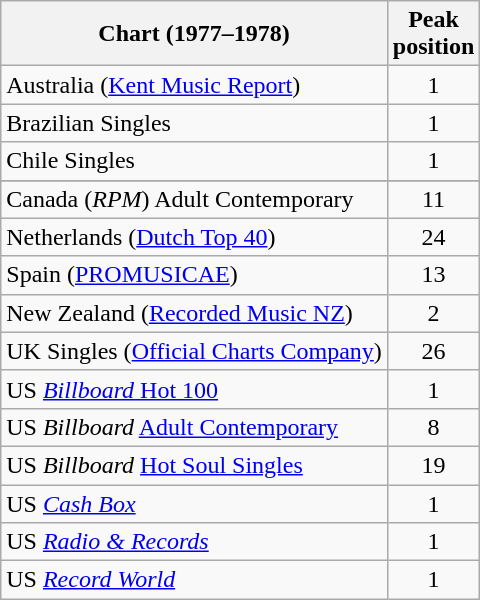<table class="wikitable sortable">
<tr>
<th>Chart (1977–1978)</th>
<th>Peak<br>position</th>
</tr>
<tr>
<td>Australia (<a href='#'>Kent Music Report</a>)</td>
<td style="text-align:center;">1</td>
</tr>
<tr>
<td>Brazilian Singles</td>
<td style="text-align:center;">1</td>
</tr>
<tr>
<td>Chile Singles</td>
<td style="text-align:center;">1</td>
</tr>
<tr>
</tr>
<tr>
<td>Canada (<em>RPM</em>) Adult Contemporary</td>
<td style="text-align:center;">11</td>
</tr>
<tr>
<td>Netherlands (<a href='#'>Dutch Top 40</a>)</td>
<td style="text-align:center;">24</td>
</tr>
<tr>
<td>Spain (<a href='#'>PROMUSICAE</a>)</td>
<td style="text-align:center;">13</td>
</tr>
<tr>
<td>New Zealand (<a href='#'>Recorded Music NZ</a>)</td>
<td style="text-align:center;">2</td>
</tr>
<tr>
<td>UK Singles (<a href='#'>Official Charts Company</a>)</td>
<td style="text-align:center;">26</td>
</tr>
<tr>
<td>US <a href='#'><em>Billboard</em> Hot 100</a></td>
<td style="text-align:center;">1</td>
</tr>
<tr>
<td>US <em>Billboard</em> <a href='#'>Adult Contemporary</a></td>
<td style="text-align:center;">8</td>
</tr>
<tr>
<td>US <em>Billboard</em> <a href='#'>Hot Soul Singles</a></td>
<td style="text-align:center;">19</td>
</tr>
<tr>
<td>US <em><a href='#'>Cash Box</a></em></td>
<td style="text-align:center;">1</td>
</tr>
<tr>
<td>US <em><a href='#'>Radio & Records</a></em></td>
<td style="text-align:center;">1</td>
</tr>
<tr>
<td>US <em><a href='#'>Record World</a></em> </td>
<td style="text-align:center;">1</td>
</tr>
</table>
